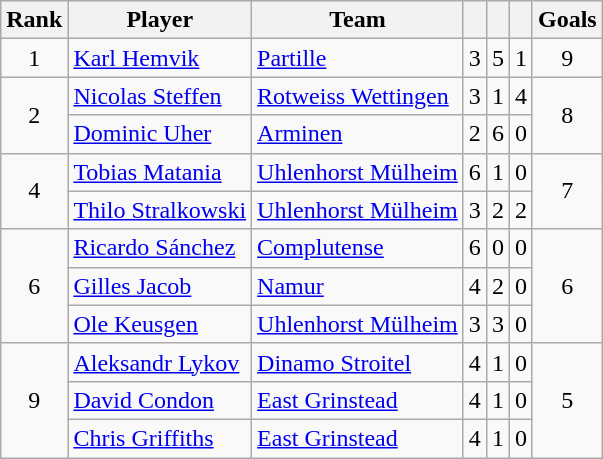<table class="wikitable" style="text-align:center">
<tr>
<th>Rank</th>
<th>Player</th>
<th>Team</th>
<th></th>
<th></th>
<th></th>
<th>Goals</th>
</tr>
<tr>
<td>1</td>
<td align=left> <a href='#'>Karl Hemvik</a></td>
<td align=left> <a href='#'>Partille</a></td>
<td>3</td>
<td>5</td>
<td>1</td>
<td>9</td>
</tr>
<tr>
<td rowspan=2>2</td>
<td align=left> <a href='#'>Nicolas Steffen</a></td>
<td align=left> <a href='#'>Rotweiss Wettingen</a></td>
<td>3</td>
<td>1</td>
<td>4</td>
<td rowspan=2>8</td>
</tr>
<tr>
<td align=left> <a href='#'>Dominic Uher</a></td>
<td align=left> <a href='#'>Arminen</a></td>
<td>2</td>
<td>6</td>
<td>0</td>
</tr>
<tr>
<td rowspan=2>4</td>
<td align=left> <a href='#'>Tobias Matania</a></td>
<td align=left> <a href='#'>Uhlenhorst Mülheim</a></td>
<td>6</td>
<td>1</td>
<td>0</td>
<td rowspan=2>7</td>
</tr>
<tr>
<td align=left> <a href='#'>Thilo Stralkowski</a></td>
<td align=left> <a href='#'>Uhlenhorst Mülheim</a></td>
<td>3</td>
<td>2</td>
<td>2</td>
</tr>
<tr>
<td rowspan=3>6</td>
<td align=left> <a href='#'>Ricardo Sánchez</a></td>
<td align=left> <a href='#'>Complutense</a></td>
<td>6</td>
<td>0</td>
<td>0</td>
<td rowspan=3>6</td>
</tr>
<tr>
<td align=left> <a href='#'>Gilles Jacob</a></td>
<td align=left> <a href='#'>Namur</a></td>
<td>4</td>
<td>2</td>
<td>0</td>
</tr>
<tr>
<td align=left> <a href='#'>Ole Keusgen</a></td>
<td align=left> <a href='#'>Uhlenhorst Mülheim</a></td>
<td>3</td>
<td>3</td>
<td>0</td>
</tr>
<tr>
<td rowspan=3>9</td>
<td align=left> <a href='#'>Aleksandr Lykov</a></td>
<td align=left> <a href='#'>Dinamo Stroitel</a></td>
<td>4</td>
<td>1</td>
<td>0</td>
<td rowspan=3>5</td>
</tr>
<tr>
<td align=left> <a href='#'>David Condon</a></td>
<td align=left> <a href='#'>East Grinstead</a></td>
<td>4</td>
<td>1</td>
<td>0</td>
</tr>
<tr>
<td align=left> <a href='#'>Chris Griffiths</a></td>
<td align=left> <a href='#'>East Grinstead</a></td>
<td>4</td>
<td>1</td>
<td>0</td>
</tr>
</table>
